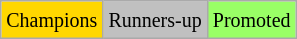<table class="wikitable">
<tr>
<td bgcolor=gold><small>Champions</small></td>
<td bgcolor=silver><small>Runners-up</small></td>
<td bgcolor=99FF66><small>Promoted</small></td>
</tr>
</table>
